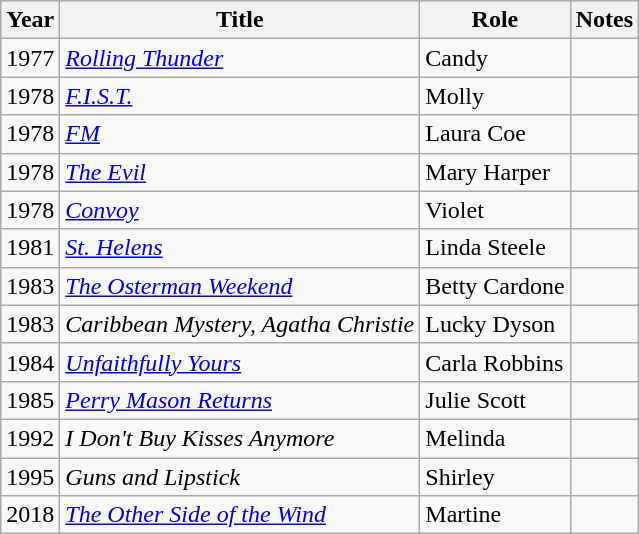<table class="wikitable">
<tr>
<th>Year</th>
<th>Title</th>
<th>Role</th>
<th>Notes</th>
</tr>
<tr>
<td>1977</td>
<td><em><a href='#'>Rolling Thunder</a></em></td>
<td>Candy</td>
<td></td>
</tr>
<tr>
<td>1978</td>
<td><em><a href='#'>F.I.S.T.</a></em></td>
<td>Molly</td>
<td></td>
</tr>
<tr>
<td>1978</td>
<td><em><a href='#'>FM</a></em></td>
<td>Laura Coe</td>
<td></td>
</tr>
<tr>
<td>1978</td>
<td><em><a href='#'>The Evil</a></em></td>
<td>Mary Harper</td>
<td></td>
</tr>
<tr>
<td>1978</td>
<td><em><a href='#'>Convoy</a></em></td>
<td>Violet</td>
<td></td>
</tr>
<tr>
<td>1981</td>
<td><em><a href='#'>St. Helens</a></em></td>
<td>Linda Steele</td>
<td></td>
</tr>
<tr>
<td>1983</td>
<td><em><a href='#'>The Osterman Weekend</a></em></td>
<td>Betty Cardone</td>
<td></td>
</tr>
<tr>
<td>1983</td>
<td><em>Caribbean Mystery, Agatha Christie</em></td>
<td>Lucky Dyson</td>
<td></td>
</tr>
<tr>
<td>1984</td>
<td><em><a href='#'>Unfaithfully Yours</a></em></td>
<td>Carla Robbins</td>
<td></td>
</tr>
<tr>
<td>1985</td>
<td><em><a href='#'>Perry Mason Returns</a></em></td>
<td>Julie Scott</td>
<td></td>
</tr>
<tr>
<td>1992</td>
<td><em>I Don't Buy Kisses Anymore</em></td>
<td>Melinda</td>
<td></td>
</tr>
<tr>
<td>1995</td>
<td><em>Guns and Lipstick</em></td>
<td>Shirley</td>
<td></td>
</tr>
<tr>
<td>2018</td>
<td><em><a href='#'>The Other Side of the Wind</a></em></td>
<td>Martine</td>
<td></td>
</tr>
</table>
